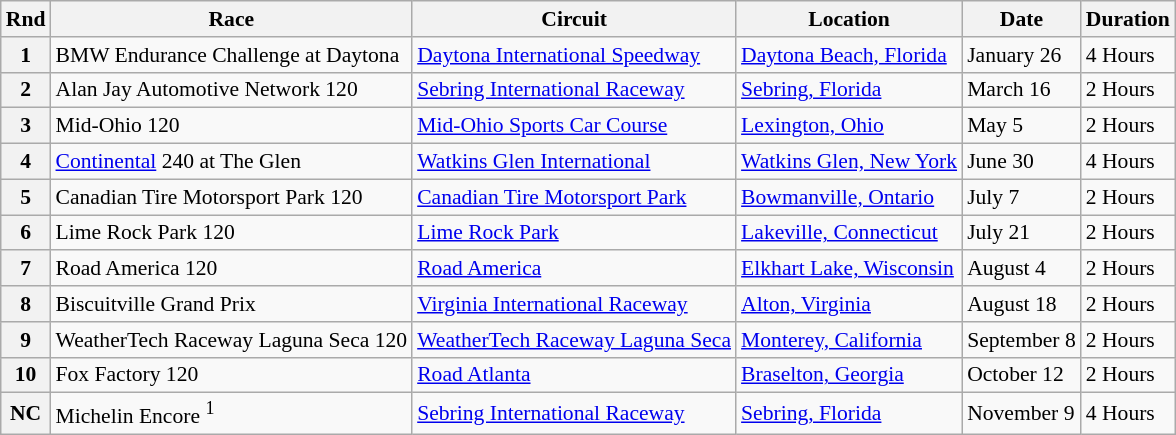<table class="wikitable" style="font-size: 90%;">
<tr>
<th>Rnd</th>
<th>Race</th>
<th>Circuit</th>
<th>Location</th>
<th>Date</th>
<th>Duration</th>
</tr>
<tr>
<th>1</th>
<td>BMW Endurance Challenge at Daytona</td>
<td><a href='#'>Daytona International Speedway</a></td>
<td><a href='#'>Daytona Beach, Florida</a></td>
<td>January 26</td>
<td>4 Hours</td>
</tr>
<tr>
<th>2</th>
<td>Alan Jay Automotive Network 120</td>
<td><a href='#'>Sebring International Raceway</a></td>
<td><a href='#'>Sebring, Florida</a></td>
<td>March 16</td>
<td>2 Hours</td>
</tr>
<tr>
<th>3</th>
<td>Mid-Ohio 120</td>
<td><a href='#'>Mid-Ohio Sports Car Course</a></td>
<td><a href='#'>Lexington, Ohio</a></td>
<td>May 5</td>
<td>2 Hours</td>
</tr>
<tr>
<th>4</th>
<td><a href='#'>Continental</a> 240 at The Glen</td>
<td><a href='#'>Watkins Glen International</a></td>
<td><a href='#'>Watkins Glen, New York</a></td>
<td>June 30</td>
<td>4 Hours</td>
</tr>
<tr>
<th>5</th>
<td>Canadian Tire Motorsport Park 120</td>
<td><a href='#'>Canadian Tire Motorsport Park</a></td>
<td><a href='#'>Bowmanville, Ontario</a></td>
<td>July 7</td>
<td>2 Hours</td>
</tr>
<tr>
<th>6</th>
<td>Lime Rock Park 120</td>
<td><a href='#'>Lime Rock Park</a></td>
<td><a href='#'>Lakeville, Connecticut</a></td>
<td>July 21</td>
<td>2 Hours</td>
</tr>
<tr>
<th>7</th>
<td>Road America 120</td>
<td><a href='#'>Road America</a></td>
<td><a href='#'>Elkhart Lake, Wisconsin</a></td>
<td>August 4</td>
<td>2 Hours</td>
</tr>
<tr>
<th>8</th>
<td>Biscuitville Grand Prix</td>
<td><a href='#'>Virginia International Raceway</a></td>
<td><a href='#'>Alton, Virginia</a></td>
<td>August 18</td>
<td>2 Hours</td>
</tr>
<tr>
<th>9</th>
<td>WeatherTech Raceway Laguna Seca 120</td>
<td><a href='#'>WeatherTech Raceway Laguna Seca</a></td>
<td><a href='#'>Monterey, California</a></td>
<td>September 8</td>
<td>2 Hours</td>
</tr>
<tr>
<th>10</th>
<td>Fox Factory 120</td>
<td><a href='#'>Road Atlanta</a></td>
<td><a href='#'>Braselton, Georgia</a></td>
<td>October 12</td>
<td>2 Hours</td>
</tr>
<tr>
<th>NC</th>
<td>Michelin Encore <sup>1</sup></td>
<td><a href='#'>Sebring International Raceway</a></td>
<td><a href='#'>Sebring, Florida</a></td>
<td>November 9</td>
<td>4 Hours</td>
</tr>
</table>
